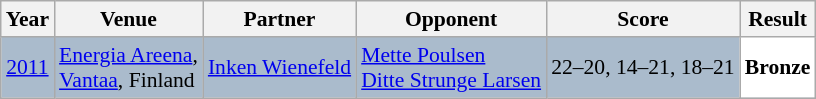<table class="sortable wikitable" style="font-size: 90%;">
<tr>
<th>Year</th>
<th>Venue</th>
<th>Partner</th>
<th>Opponent</th>
<th>Score</th>
<th>Result</th>
</tr>
<tr style="background:#AABBCC">
<td align="center"><a href='#'>2011</a></td>
<td align="left"><a href='#'>Energia Areena</a>,<br><a href='#'>Vantaa</a>, Finland</td>
<td align="left"> <a href='#'>Inken Wienefeld</a></td>
<td align="left"> <a href='#'>Mette Poulsen</a><br> <a href='#'>Ditte Strunge Larsen</a></td>
<td align="left">22–20, 14–21, 18–21</td>
<td style="text-align:left; background:white"> <strong>Bronze</strong></td>
</tr>
</table>
